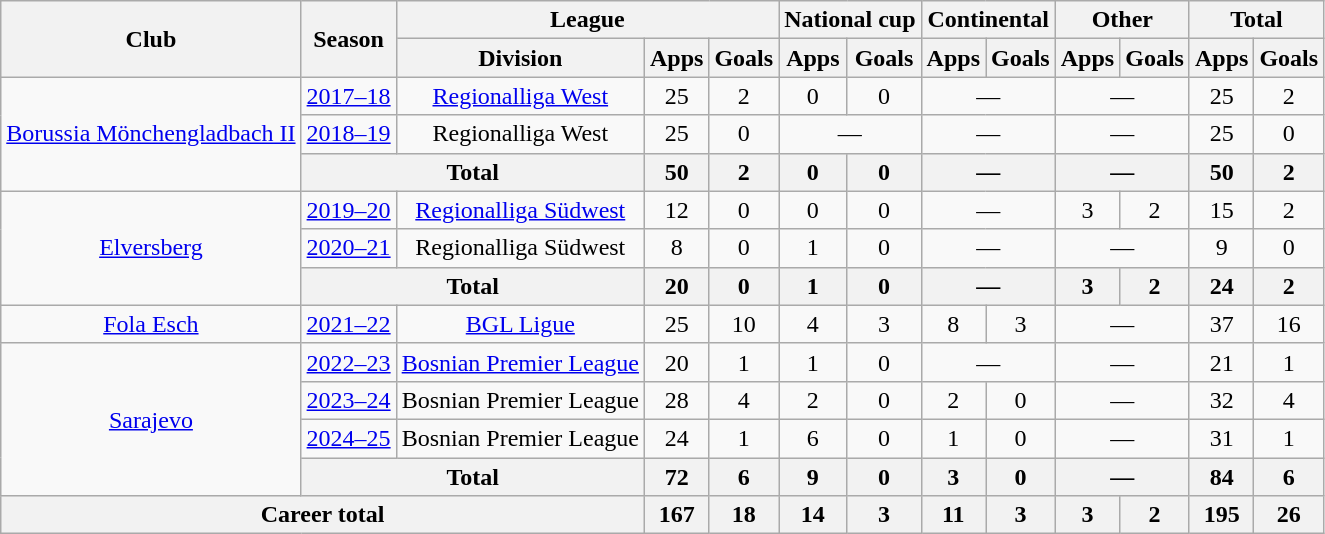<table class="wikitable" style="text-align:center">
<tr>
<th rowspan=2>Club</th>
<th rowspan=2>Season</th>
<th colspan=3>League</th>
<th colspan=2>National cup</th>
<th colspan=2>Continental</th>
<th colspan=2>Other</th>
<th colspan=2>Total</th>
</tr>
<tr>
<th>Division</th>
<th>Apps</th>
<th>Goals</th>
<th>Apps</th>
<th>Goals</th>
<th>Apps</th>
<th>Goals</th>
<th>Apps</th>
<th>Goals</th>
<th>Apps</th>
<th>Goals</th>
</tr>
<tr>
<td rowspan=3><a href='#'>Borussia Mönchengladbach II</a></td>
<td><a href='#'>2017–18</a></td>
<td><a href='#'>Regionalliga West</a></td>
<td>25</td>
<td>2</td>
<td>0</td>
<td>0</td>
<td colspan=2>—</td>
<td colspan=2>—</td>
<td>25</td>
<td>2</td>
</tr>
<tr>
<td><a href='#'>2018–19</a></td>
<td>Regionalliga West</td>
<td>25</td>
<td>0</td>
<td colspan=2>—</td>
<td colspan=2>—</td>
<td colspan=2>—</td>
<td>25</td>
<td>0</td>
</tr>
<tr>
<th colspan=2>Total</th>
<th>50</th>
<th>2</th>
<th>0</th>
<th>0</th>
<th colspan=2>—</th>
<th colspan=2>—</th>
<th>50</th>
<th>2</th>
</tr>
<tr>
<td rowspan=3><a href='#'>Elversberg</a></td>
<td><a href='#'>2019–20</a></td>
<td><a href='#'>Regionalliga Südwest</a></td>
<td>12</td>
<td>0</td>
<td>0</td>
<td>0</td>
<td colspan=2>—</td>
<td>3</td>
<td>2</td>
<td>15</td>
<td>2</td>
</tr>
<tr>
<td><a href='#'>2020–21</a></td>
<td>Regionalliga Südwest</td>
<td>8</td>
<td>0</td>
<td>1</td>
<td>0</td>
<td colspan=2>—</td>
<td colspan=2>—</td>
<td>9</td>
<td>0</td>
</tr>
<tr>
<th colspan=2>Total</th>
<th>20</th>
<th>0</th>
<th>1</th>
<th>0</th>
<th colspan=2>—</th>
<th>3</th>
<th>2</th>
<th>24</th>
<th>2</th>
</tr>
<tr>
<td><a href='#'>Fola Esch</a></td>
<td><a href='#'>2021–22</a></td>
<td><a href='#'>BGL Ligue</a></td>
<td>25</td>
<td>10</td>
<td>4</td>
<td>3</td>
<td>8</td>
<td>3</td>
<td colspan=2>—</td>
<td>37</td>
<td>16</td>
</tr>
<tr>
<td rowspan=4><a href='#'>Sarajevo</a></td>
<td><a href='#'>2022–23</a></td>
<td><a href='#'>Bosnian Premier League</a></td>
<td>20</td>
<td>1</td>
<td>1</td>
<td>0</td>
<td colspan=2>—</td>
<td colspan=2>—</td>
<td>21</td>
<td>1</td>
</tr>
<tr>
<td><a href='#'>2023–24</a></td>
<td>Bosnian Premier League</td>
<td>28</td>
<td>4</td>
<td>2</td>
<td>0</td>
<td>2</td>
<td>0</td>
<td colspan=2>—</td>
<td>32</td>
<td>4</td>
</tr>
<tr>
<td><a href='#'>2024–25</a></td>
<td>Bosnian Premier League</td>
<td>24</td>
<td>1</td>
<td>6</td>
<td>0</td>
<td>1</td>
<td>0</td>
<td colspan=2>—</td>
<td>31</td>
<td>1</td>
</tr>
<tr>
<th colspan=2>Total</th>
<th>72</th>
<th>6</th>
<th>9</th>
<th>0</th>
<th>3</th>
<th>0</th>
<th colspan=2>—</th>
<th>84</th>
<th>6</th>
</tr>
<tr>
<th colspan=3>Career total</th>
<th>167</th>
<th>18</th>
<th>14</th>
<th>3</th>
<th>11</th>
<th>3</th>
<th>3</th>
<th>2</th>
<th>195</th>
<th>26</th>
</tr>
</table>
